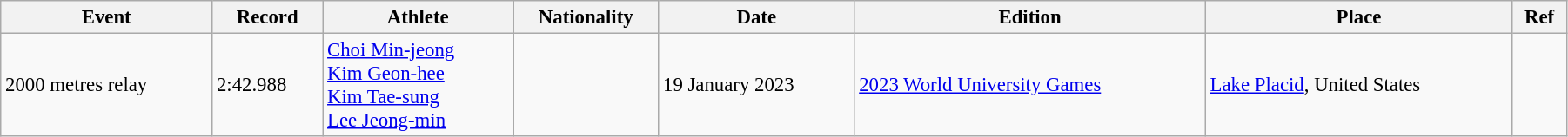<table class="wikitable" style="font-size:95%; width: 95%;">
<tr>
<th>Event</th>
<th>Record</th>
<th>Athlete</th>
<th>Nationality</th>
<th>Date</th>
<th>Edition</th>
<th>Place</th>
<th>Ref</th>
</tr>
<tr>
<td>2000  metres relay</td>
<td>2:42.988</td>
<td><a href='#'>Choi Min-jeong</a><br><a href='#'>Kim Geon-hee</a><br><a href='#'>Kim Tae-sung</a><br><a href='#'>Lee Jeong-min</a></td>
<td></td>
<td>19 January 2023</td>
<td><a href='#'>2023 World University Games</a></td>
<td> <a href='#'>Lake Placid</a>, United States</td>
<td></td>
</tr>
</table>
